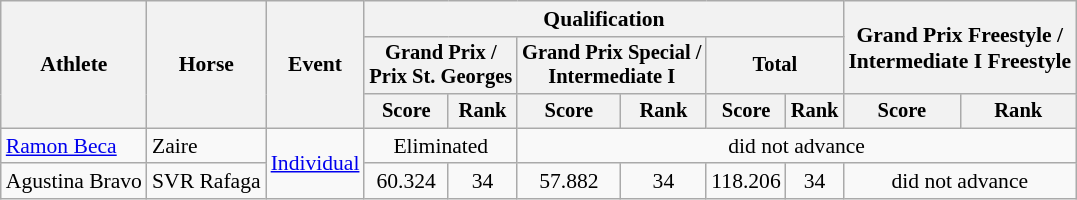<table class=wikitable style=font-size:90%;text-align:center>
<tr>
<th rowspan=3>Athlete</th>
<th rowspan=3>Horse</th>
<th rowspan=3>Event</th>
<th colspan=6>Qualification</th>
<th colspan=2 rowspan=2>Grand Prix Freestyle /<br>Intermediate I Freestyle</th>
</tr>
<tr style=font-size:95%>
<th colspan=2>Grand Prix /<br>Prix St. Georges</th>
<th colspan=2>Grand Prix Special /<br>Intermediate I</th>
<th colspan=2>Total</th>
</tr>
<tr style=font-size:95%>
<th>Score</th>
<th>Rank</th>
<th>Score</th>
<th>Rank</th>
<th>Score</th>
<th>Rank</th>
<th>Score</th>
<th>Rank</th>
</tr>
<tr>
<td align=left><a href='#'>Ramon Beca</a></td>
<td align=left>Zaire</td>
<td align=left rowspan=2><a href='#'>Individual</a></td>
<td colspan=2>Eliminated</td>
<td colspan=6>did not advance</td>
</tr>
<tr>
<td align=left>Agustina Bravo</td>
<td align=left>SVR Rafaga</td>
<td>60.324</td>
<td>34</td>
<td>57.882</td>
<td>34</td>
<td>118.206</td>
<td>34</td>
<td colspan=2>did not advance</td>
</tr>
</table>
